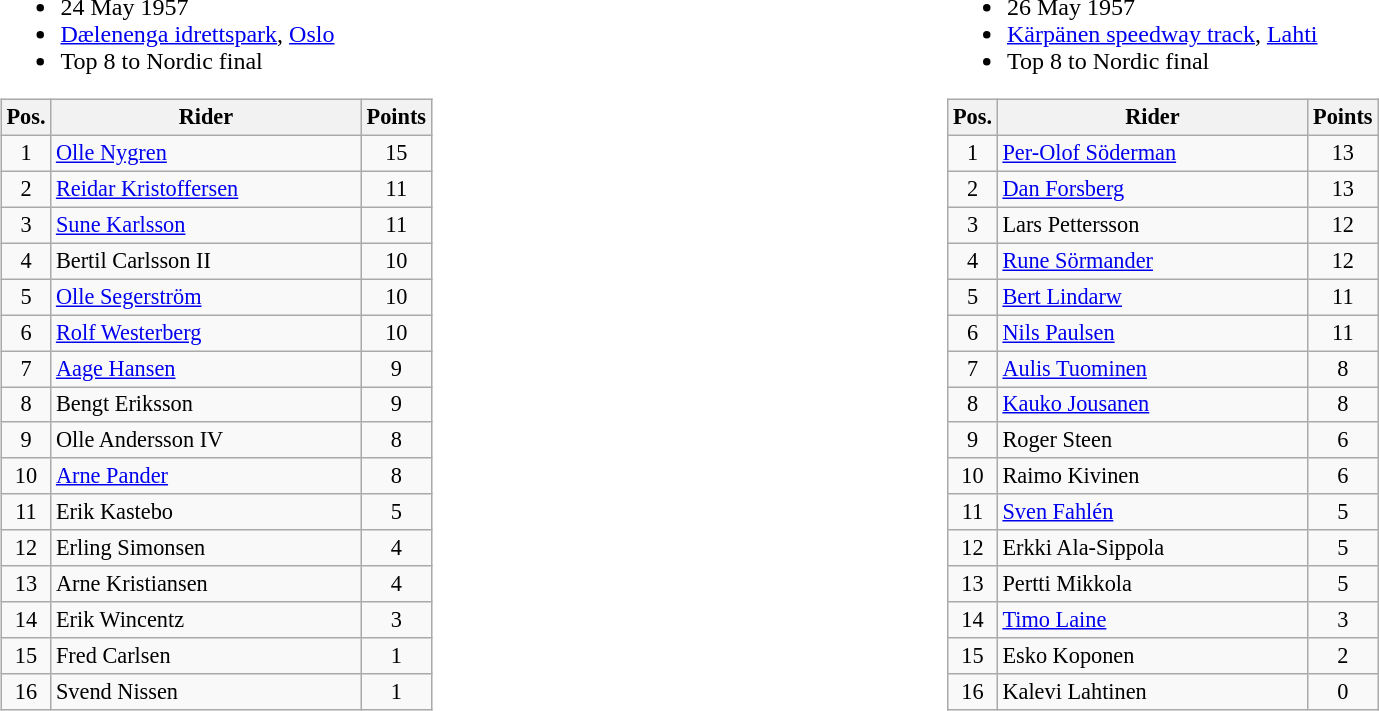<table width=100%>
<tr>
<td width=50% valign=top><br><ul><li>24 May 1957</li><li> <a href='#'>Dælenenga idrettspark</a>, <a href='#'>Oslo</a></li><li>Top 8 to Nordic final</li></ul><table class=wikitable style="font-size:93%;">
<tr>
<th width=25px>Pos.</th>
<th width=200px>Rider</th>
<th width=40px>Points</th>
</tr>
<tr align=center >
<td>1</td>
<td align=left><a href='#'>Olle Nygren</a></td>
<td>15</td>
</tr>
<tr align=center >
<td>2</td>
<td align=left><a href='#'>Reidar Kristoffersen</a></td>
<td>11</td>
</tr>
<tr align=center >
<td>3</td>
<td align=left><a href='#'>Sune Karlsson</a></td>
<td>11</td>
</tr>
<tr align=center >
<td>4</td>
<td align=left>Bertil Carlsson II</td>
<td>10</td>
</tr>
<tr align=center >
<td>5</td>
<td align=left><a href='#'>Olle Segerström</a></td>
<td>10</td>
</tr>
<tr align=center >
<td>6</td>
<td align=left><a href='#'>Rolf Westerberg</a></td>
<td>10</td>
</tr>
<tr align=center >
<td>7</td>
<td align=left><a href='#'>Aage Hansen</a></td>
<td>9</td>
</tr>
<tr align=center >
<td>8</td>
<td align=left>Bengt Eriksson</td>
<td>9</td>
</tr>
<tr align=center>
<td>9</td>
<td align=left>Olle Andersson IV</td>
<td>8</td>
</tr>
<tr align=center>
<td>10</td>
<td align=left><a href='#'>Arne Pander</a></td>
<td>8</td>
</tr>
<tr align=center>
<td>11</td>
<td align=left>Erik Kastebo</td>
<td>5</td>
</tr>
<tr align=center>
<td>12</td>
<td align=left>Erling Simonsen</td>
<td>4</td>
</tr>
<tr align=center>
<td>13</td>
<td align=left>Arne Kristiansen</td>
<td>4</td>
</tr>
<tr align=center>
<td>14</td>
<td align=left>Erik Wincentz</td>
<td>3</td>
</tr>
<tr align=center>
<td>15</td>
<td align=left>Fred Carlsen</td>
<td>1</td>
</tr>
<tr align=center>
<td>16</td>
<td align=left>Svend Nissen</td>
<td>1</td>
</tr>
</table>
</td>
<td width=50% valign=top><br><ul><li>26 May 1957</li><li> <a href='#'>Kärpänen speedway track</a>, <a href='#'>Lahti</a></li><li>Top 8 to Nordic final</li></ul><table class=wikitable style="font-size:93%;">
<tr>
<th width=25px>Pos.</th>
<th width=200px>Rider</th>
<th width=40px>Points</th>
</tr>
<tr align=center >
<td>1</td>
<td align=left><a href='#'>Per-Olof Söderman</a></td>
<td>13</td>
</tr>
<tr align=center >
<td>2</td>
<td align=left><a href='#'>Dan Forsberg</a></td>
<td>13</td>
</tr>
<tr align=center >
<td>3</td>
<td align=left>Lars Pettersson</td>
<td>12</td>
</tr>
<tr align=center >
<td>4</td>
<td align=left><a href='#'>Rune Sörmander</a></td>
<td>12</td>
</tr>
<tr align=center >
<td>5</td>
<td align=left><a href='#'>Bert Lindarw</a></td>
<td>11</td>
</tr>
<tr align=center >
<td>6</td>
<td align=left><a href='#'>Nils Paulsen</a></td>
<td>11</td>
</tr>
<tr align=center >
<td>7</td>
<td align=left><a href='#'>Aulis Tuominen</a></td>
<td>8</td>
</tr>
<tr align=center >
<td>8</td>
<td align=left><a href='#'>Kauko Jousanen</a></td>
<td>8</td>
</tr>
<tr align=center>
<td>9</td>
<td align=left>Roger Steen</td>
<td>6</td>
</tr>
<tr align=center>
<td>10</td>
<td align=left>Raimo Kivinen</td>
<td>6</td>
</tr>
<tr align=center>
<td>11</td>
<td align=left><a href='#'>Sven Fahlén</a></td>
<td>5</td>
</tr>
<tr align=center>
<td>12</td>
<td align=left>Erkki Ala-Sippola</td>
<td>5</td>
</tr>
<tr align=center>
<td>13</td>
<td align=left>Pertti Mikkola</td>
<td>5</td>
</tr>
<tr align=center>
<td>14</td>
<td align=left><a href='#'>Timo Laine</a></td>
<td>3</td>
</tr>
<tr align=center>
<td>15</td>
<td align=left>Esko Koponen</td>
<td>2</td>
</tr>
<tr align=center>
<td>16</td>
<td align=left>Kalevi Lahtinen</td>
<td>0</td>
</tr>
</table>
</td>
</tr>
</table>
